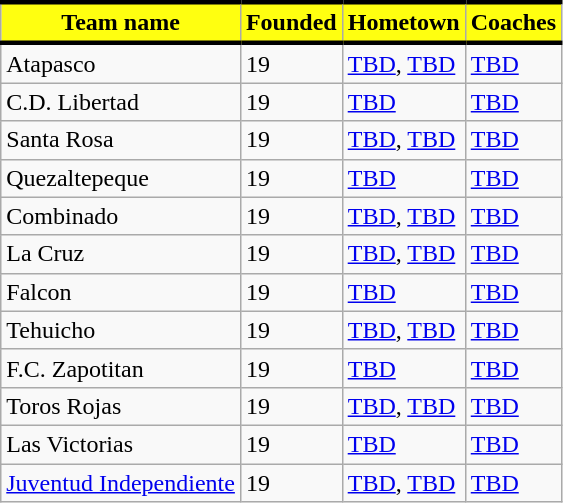<table class="wikitable">
<tr>
<th style="background:#FFFF10; color:black; border-top:black 3px solid; border-bottom:black 3px solid;">Team name</th>
<th style="background:#FFFF10; color:black; border-top:black 3px solid; border-bottom:black 3px solid;">Founded</th>
<th style="background:#FFFF10; color:black; border-top:black 3px solid; border-bottom:black 3px solid;">Hometown</th>
<th style="background:#FFFF10; color:black; border-top:black 3px solid; border-bottom:black 3px solid;">Coaches</th>
</tr>
<tr>
<td>Atapasco</td>
<td>19</td>
<td> <a href='#'>TBD</a>, <a href='#'>TBD</a></td>
<td> <a href='#'>TBD</a></td>
</tr>
<tr>
<td>C.D. Libertad</td>
<td>19</td>
<td> <a href='#'>TBD</a></td>
<td> <a href='#'>TBD</a></td>
</tr>
<tr>
<td>Santa Rosa</td>
<td>19</td>
<td> <a href='#'>TBD</a>, <a href='#'>TBD</a></td>
<td> <a href='#'>TBD</a></td>
</tr>
<tr>
<td>Quezaltepeque</td>
<td>19</td>
<td> <a href='#'>TBD</a></td>
<td> <a href='#'>TBD</a></td>
</tr>
<tr>
<td>Combinado</td>
<td>19</td>
<td> <a href='#'>TBD</a>, <a href='#'>TBD</a></td>
<td> <a href='#'>TBD</a></td>
</tr>
<tr>
<td>La Cruz</td>
<td>19</td>
<td> <a href='#'>TBD</a>, <a href='#'>TBD</a></td>
<td> <a href='#'>TBD</a></td>
</tr>
<tr>
<td>Falcon</td>
<td>19</td>
<td> <a href='#'>TBD</a></td>
<td> <a href='#'>TBD</a></td>
</tr>
<tr>
<td>Tehuicho</td>
<td>19</td>
<td> <a href='#'>TBD</a>, <a href='#'>TBD</a></td>
<td> <a href='#'>TBD</a></td>
</tr>
<tr>
<td>F.C. Zapotitan</td>
<td>19</td>
<td> <a href='#'>TBD</a></td>
<td> <a href='#'>TBD</a></td>
</tr>
<tr>
<td>Toros Rojas</td>
<td>19</td>
<td> <a href='#'>TBD</a>, <a href='#'>TBD</a></td>
<td> <a href='#'>TBD</a></td>
</tr>
<tr>
<td>Las Victorias</td>
<td>19</td>
<td> <a href='#'>TBD</a></td>
<td> <a href='#'>TBD</a></td>
</tr>
<tr>
<td><a href='#'>Juventud Independiente</a></td>
<td>19</td>
<td> <a href='#'>TBD</a>, <a href='#'>TBD</a></td>
<td> <a href='#'>TBD</a></td>
</tr>
</table>
